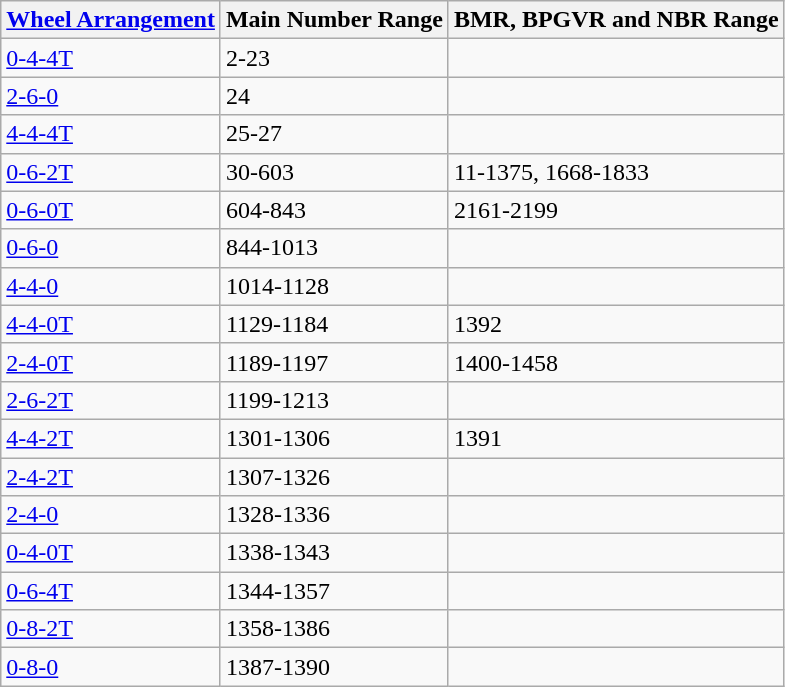<table class=wikitable>
<tr>
<th><a href='#'>Wheel Arrangement</a></th>
<th>Main Number Range</th>
<th>BMR, BPGVR and NBR Range</th>
</tr>
<tr>
<td><a href='#'>0-4-4T</a></td>
<td>2-23</td>
<td></td>
</tr>
<tr>
<td><a href='#'>2-6-0</a></td>
<td>24</td>
<td></td>
</tr>
<tr>
<td><a href='#'>4-4-4T</a></td>
<td>25-27</td>
<td></td>
</tr>
<tr>
<td><a href='#'>0-6-2T</a></td>
<td>30-603</td>
<td>11-1375, 1668-1833</td>
</tr>
<tr>
<td><a href='#'>0-6-0T</a></td>
<td>604-843</td>
<td>2161-2199</td>
</tr>
<tr>
<td><a href='#'>0-6-0</a></td>
<td>844-1013</td>
<td></td>
</tr>
<tr>
<td><a href='#'>4-4-0</a></td>
<td>1014-1128</td>
<td></td>
</tr>
<tr>
<td><a href='#'>4-4-0T</a></td>
<td>1129-1184</td>
<td>1392</td>
</tr>
<tr>
<td><a href='#'>2-4-0T</a></td>
<td>1189-1197</td>
<td>1400-1458</td>
</tr>
<tr>
<td><a href='#'>2-6-2T</a></td>
<td>1199-1213</td>
<td></td>
</tr>
<tr>
<td><a href='#'>4-4-2T</a></td>
<td>1301-1306</td>
<td>1391</td>
</tr>
<tr>
<td><a href='#'>2-4-2T</a></td>
<td>1307-1326</td>
<td></td>
</tr>
<tr>
<td><a href='#'>2-4-0</a></td>
<td>1328-1336</td>
<td></td>
</tr>
<tr>
<td><a href='#'>0-4-0T</a></td>
<td>1338-1343</td>
<td></td>
</tr>
<tr>
<td><a href='#'>0-6-4T</a></td>
<td>1344-1357</td>
<td></td>
</tr>
<tr>
<td><a href='#'>0-8-2T</a></td>
<td>1358-1386</td>
<td></td>
</tr>
<tr>
<td><a href='#'>0-8-0</a></td>
<td>1387-1390</td>
<td></td>
</tr>
</table>
